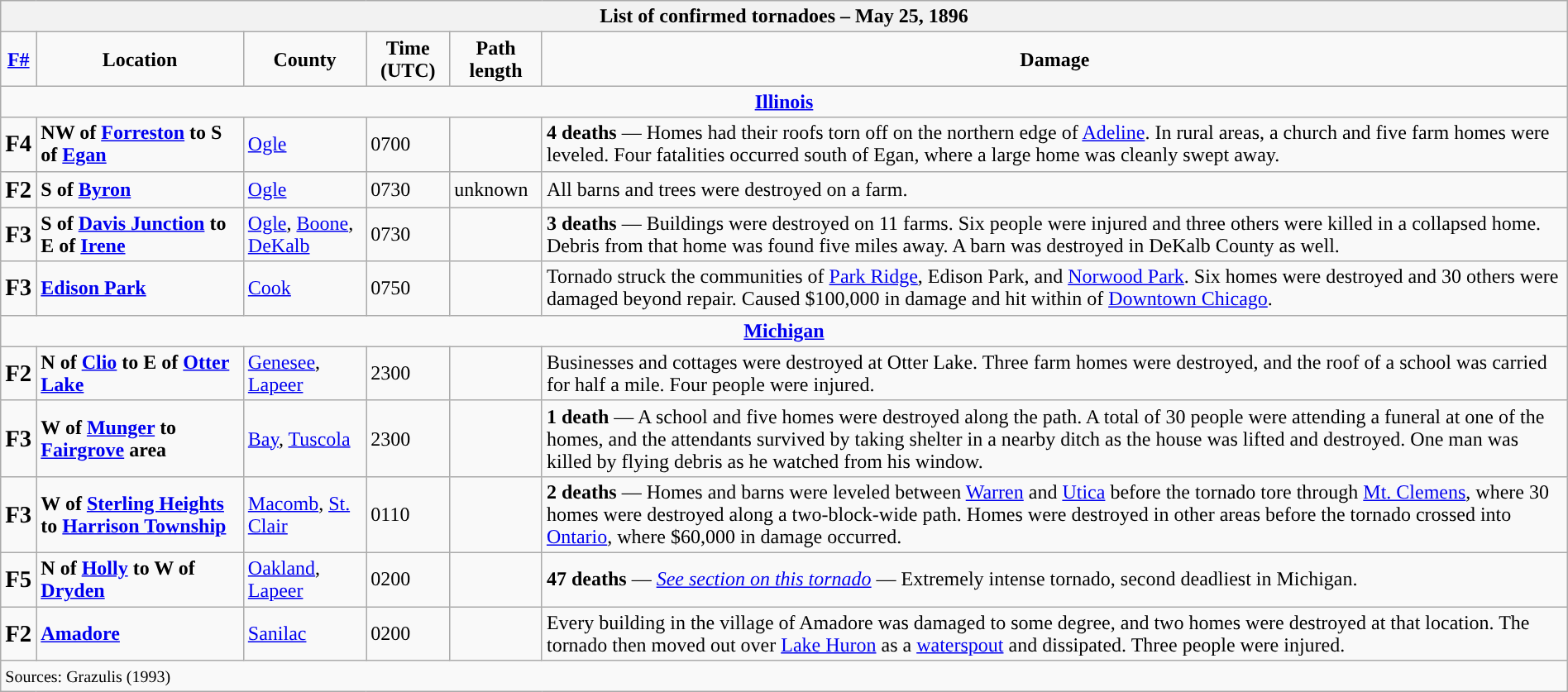<table class="wikitable toccolours collapsible" style="width:100%;">
<tr>
<th colspan="6">List of confirmed tornadoes – May 25, 1896</th>
</tr>
<tr style="text-align:center;">
<td><strong><a href='#'>F#</a></strong></td>
<td><strong>Location</strong></td>
<td><strong>County</strong></td>
<td><strong>Time (UTC)</strong></td>
<td><strong>Path length</strong></td>
<td><strong>Damage</strong></td>
</tr>
<tr>
<td colspan="7" style="text-align:center;"><strong><a href='#'>Illinois</a></strong></td>
</tr>
<tr>
<td><big><strong>F4</strong></big></td>
<td><strong>NW of <a href='#'>Forreston</a> to S of <a href='#'>Egan</a></strong></td>
<td><a href='#'>Ogle</a></td>
<td>0700</td>
<td></td>
<td><strong>4 deaths</strong> — Homes had their roofs torn off on the northern edge of <a href='#'>Adeline</a>. In rural areas, a church and five farm homes were leveled. Four fatalities occurred south of Egan, where a large home was cleanly swept away.</td>
</tr>
<tr>
<td><big><strong>F2</strong></big></td>
<td><strong>S of <a href='#'>Byron</a></strong></td>
<td><a href='#'>Ogle</a></td>
<td>0730</td>
<td>unknown</td>
<td>All barns and trees were destroyed on a farm.</td>
</tr>
<tr>
<td><big><strong>F3</strong></big></td>
<td><strong>S of <a href='#'>Davis Junction</a> to E of <a href='#'>Irene</a></strong></td>
<td><a href='#'>Ogle</a>, <a href='#'>Boone</a>, <a href='#'>DeKalb</a></td>
<td>0730</td>
<td></td>
<td><strong>3 deaths</strong> — Buildings were destroyed on 11 farms. Six people were injured and three others were killed in a collapsed home. Debris from that home was found five miles away. A barn was destroyed in DeKalb County as well.</td>
</tr>
<tr>
<td><big><strong>F3</strong></big></td>
<td><strong><a href='#'>Edison Park</a></strong></td>
<td><a href='#'>Cook</a></td>
<td>0750</td>
<td></td>
<td>Tornado struck the communities of <a href='#'>Park Ridge</a>, Edison Park, and <a href='#'>Norwood Park</a>. Six homes were destroyed and 30 others were damaged beyond repair. Caused $100,000 in damage and hit within  of <a href='#'>Downtown Chicago</a>.</td>
</tr>
<tr>
<td colspan="7" style="text-align:center;"><strong><a href='#'>Michigan</a></strong></td>
</tr>
<tr>
<td><big><strong>F2</strong></big></td>
<td><strong>N of <a href='#'>Clio</a> to E of <a href='#'>Otter Lake</a></strong></td>
<td><a href='#'>Genesee</a>, <a href='#'>Lapeer</a></td>
<td>2300</td>
<td></td>
<td>Businesses and cottages were destroyed at Otter Lake. Three farm homes were destroyed, and the roof of a school was carried for half a mile. Four people were injured.</td>
</tr>
<tr>
<td><big><strong>F3</strong></big></td>
<td><strong>W of <a href='#'>Munger</a> to <a href='#'>Fairgrove</a> area</strong></td>
<td><a href='#'>Bay</a>, <a href='#'>Tuscola</a></td>
<td>2300</td>
<td></td>
<td><strong>1 death</strong> — A school and five homes were destroyed along the path. A total of 30 people were attending a funeral at one of the homes, and the attendants survived by taking shelter in a nearby ditch as the house was lifted and destroyed. One man was killed by flying debris as he watched from his window.</td>
</tr>
<tr>
<td><big><strong>F3</strong></big></td>
<td><strong>W of <a href='#'>Sterling Heights</a> to <a href='#'>Harrison Township</a></strong></td>
<td><a href='#'>Macomb</a>, <a href='#'>St. Clair</a></td>
<td>0110</td>
<td></td>
<td><strong>2 deaths</strong> — Homes and barns were leveled between <a href='#'>Warren</a> and <a href='#'>Utica</a> before the tornado tore through <a href='#'>Mt. Clemens</a>, where 30 homes were destroyed along a two-block-wide path. Homes were destroyed in other areas before the tornado crossed into <a href='#'>Ontario</a>, where $60,000 in damage occurred.</td>
</tr>
<tr>
<td><big><strong>F5</strong></big></td>
<td><strong>N of <a href='#'>Holly</a> to W of <a href='#'>Dryden</a></strong></td>
<td><a href='#'>Oakland</a>, <a href='#'>Lapeer</a></td>
<td>0200</td>
<td></td>
<td><strong>47 deaths</strong> — <em><a href='#'>See section on this tornado</a></em> — Extremely intense tornado, second deadliest in Michigan.</td>
</tr>
<tr>
<td><big><strong>F2</strong></big></td>
<td><strong><a href='#'>Amadore</a></strong></td>
<td><a href='#'>Sanilac</a></td>
<td>0200</td>
<td></td>
<td>Every building in the village of Amadore was damaged to some degree, and two homes were destroyed at that location. The tornado then moved out over <a href='#'>Lake Huron</a> as a <a href='#'>waterspout</a> and dissipated. Three people were injured.</td>
</tr>
<tr>
<td colspan="7"><small>Sources: Grazulis (1993) </small></td>
</tr>
</table>
